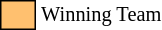<table class="toccolours" style="white-space: nowrap; font-size: 85%">
<tr>
<td style="background:#FFC06F; border: 1px solid black">      </td>
<td>Winning Team</td>
</tr>
</table>
